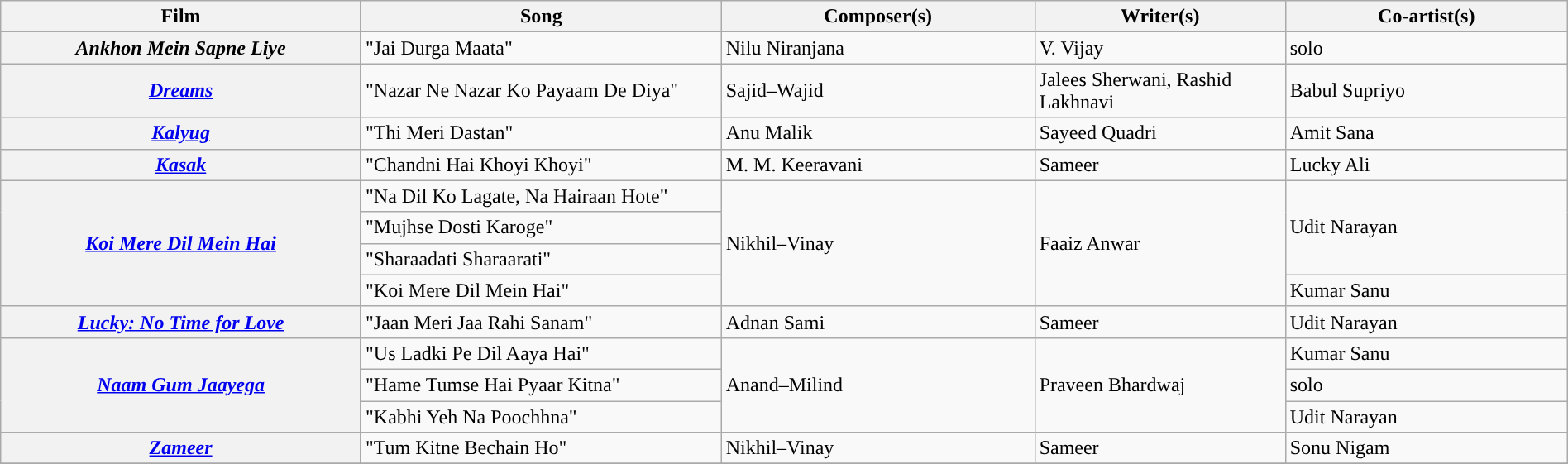<table class="wikitable plainrowheaders" style="width:100%; textcolor:#000">
<tr style="background:#b0e0e66;">
<th scope="col" style="width:23%;"><strong>Film</strong></th>
<th scope="col" style="width:23%;"><strong>Song</strong></th>
<th scope="col" style="width:20%;"><strong>Composer(s)</strong></th>
<th scope="col" style="width:16%;"><strong>Writer(s)</strong></th>
<th scope="col" style="width:18%;"><strong>Co-artist(s)</strong></th>
</tr>
<tr>
<th><em>Ankhon Mein Sapne Liye</em></th>
<td>"Jai Durga Maata"</td>
<td>Nilu Niranjana</td>
<td>V. Vijay</td>
<td>solo</td>
</tr>
<tr>
<th><em><a href='#'>Dreams</a></em></th>
<td>"Nazar Ne Nazar Ko Payaam De Diya"</td>
<td>Sajid–Wajid</td>
<td>Jalees Sherwani, Rashid Lakhnavi</td>
<td>Babul Supriyo</td>
</tr>
<tr>
<th><em><a href='#'>Kalyug</a></em></th>
<td>"Thi Meri Dastan"</td>
<td>Anu Malik</td>
<td>Sayeed Quadri</td>
<td>Amit Sana</td>
</tr>
<tr>
<th><em><a href='#'>Kasak</a></em></th>
<td>"Chandni Hai Khoyi Khoyi"</td>
<td>M. M. Keeravani</td>
<td>Sameer</td>
<td>Lucky Ali</td>
</tr>
<tr>
<th Rowspan=4><em><a href='#'>Koi Mere Dil Mein Hai</a></em></th>
<td>"Na Dil Ko Lagate, Na Hairaan Hote"</td>
<td rowspan=4>Nikhil–Vinay</td>
<td rowspan=4>Faaiz Anwar</td>
<td rowspan=3>Udit Narayan</td>
</tr>
<tr>
<td>"Mujhse Dosti Karoge"</td>
</tr>
<tr>
<td>"Sharaadati Sharaarati"</td>
</tr>
<tr>
<td>"Koi Mere Dil Mein Hai"</td>
<td>Kumar Sanu</td>
</tr>
<tr>
<th><em><a href='#'>Lucky: No Time for Love</a></em></th>
<td>"Jaan Meri Jaa Rahi Sanam"</td>
<td>Adnan Sami</td>
<td>Sameer</td>
<td>Udit Narayan</td>
</tr>
<tr>
<th Rowspan=3><em><a href='#'>Naam Gum Jaayega</a></em></th>
<td>"Us Ladki Pe Dil Aaya Hai"</td>
<td rowspan=3>Anand–Milind</td>
<td rowspan=3>Praveen Bhardwaj</td>
<td>Kumar Sanu</td>
</tr>
<tr>
<td>"Hame Tumse Hai Pyaar Kitna"</td>
<td>solo</td>
</tr>
<tr>
<td>"Kabhi Yeh Na Poochhna"</td>
<td>Udit Narayan</td>
</tr>
<tr>
<th><em><a href='#'>Zameer</a></em></th>
<td>"Tum Kitne Bechain Ho"</td>
<td>Nikhil–Vinay</td>
<td>Sameer</td>
<td>Sonu Nigam</td>
</tr>
<tr>
</tr>
</table>
